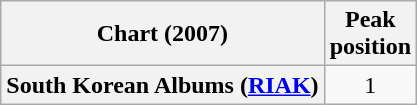<table class="wikitable plainrowheaders">
<tr>
<th>Chart (2007)</th>
<th>Peak<br>position</th>
</tr>
<tr>
<th scope="row">South Korean Albums (<a href='#'>RIAK</a>)</th>
<td style="text-align:center;">1</td>
</tr>
</table>
